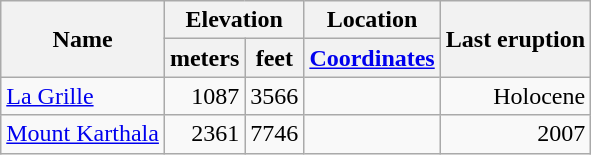<table class="wikitable">
<tr>
<th rowspan="2">Name</th>
<th colspan ="2">Elevation</th>
<th>Location</th>
<th rowspan="2">Last eruption</th>
</tr>
<tr>
<th>meters</th>
<th>feet</th>
<th><a href='#'>Coordinates</a></th>
</tr>
<tr align="right">
<td align="left"><a href='#'>La Grille</a></td>
<td>1087</td>
<td>3566</td>
<td></td>
<td>Holocene</td>
</tr>
<tr align="right">
<td align="left"><a href='#'>Mount Karthala</a></td>
<td>2361</td>
<td>7746</td>
<td></td>
<td>2007</td>
</tr>
</table>
